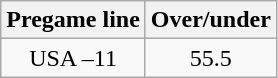<table class="wikitable">
<tr align="center">
<th style=>Pregame line</th>
<th style=>Over/under</th>
</tr>
<tr align="center">
<td>USA –11</td>
<td>55.5</td>
</tr>
</table>
